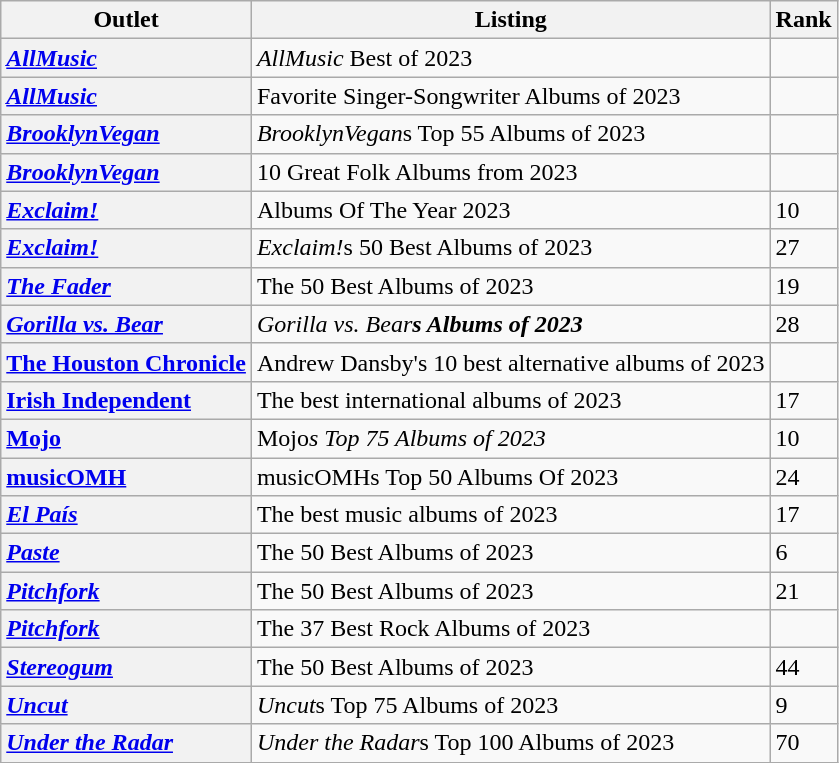<table class="wikitable">
<tr>
<th scope="col">Outlet</th>
<th scope="col">Listing</th>
<th scope="col">Rank</th>
</tr>
<tr>
<th scope="row" style="text-align:left;"><em><a href='#'>AllMusic</a></em></th>
<td><em>AllMusic</em> Best of 2023</td>
<td></td>
</tr>
<tr>
<th scope="row" style="text-align:left;"><em><a href='#'>AllMusic</a></em></th>
<td>Favorite Singer-Songwriter Albums of 2023</td>
<td></td>
</tr>
<tr>
<th scope="row" style="text-align:left;"><em><a href='#'>BrooklynVegan</a></em></th>
<td><em>BrooklynVegan</em>s Top 55 Albums of 2023</td>
<td></td>
</tr>
<tr>
<th scope="row" style="text-align:left;"><em><a href='#'>BrooklynVegan</a></em></th>
<td>10 Great Folk Albums from 2023</td>
<td></td>
</tr>
<tr>
<th scope="row" style="text-align:left;"><em><a href='#'>Exclaim!</a></em></th>
<td>Albums Of The Year 2023</td>
<td>10</td>
</tr>
<tr>
<th scope="row" style="text-align:left;"><em><a href='#'>Exclaim!</a></em></th>
<td><em>Exclaim!</em>s 50 Best Albums of 2023</td>
<td>27</td>
</tr>
<tr>
<th scope="row" style="text-align:left;"><em><a href='#'>The Fader</a></em></th>
<td>The 50 Best Albums of 2023</td>
<td>19</td>
</tr>
<tr>
<th scope="row" style="text-align:left;"><em><a href='#'>Gorilla vs. Bear</a></em></th>
<td><em>Gorilla vs. Bear<strong>s Albums of 2023</td>
<td>28</td>
</tr>
<tr>
<th scope="row" style="text-align:left;"></em><a href='#'>The Houston Chronicle</a><em></th>
<td>Andrew Dansby's 10 best alternative albums of 2023</td>
<td></td>
</tr>
<tr>
<th scope="row" style="text-align:left;"></em><a href='#'>Irish Independent</a><em></th>
<td>The best international albums of 2023</td>
<td>17</td>
</tr>
<tr>
<th scope="row" style="text-align:left;"></em><a href='#'>Mojo</a><em></th>
<td></em>Mojo<em>s Top 75 Albums of 2023</td>
<td>10</td>
</tr>
<tr>
<th scope="row" style="text-align:left;"></em><a href='#'>musicOMH</a><em></th>
<td></em>musicOMH</strong>s Top 50 Albums Of 2023</td>
<td>24</td>
</tr>
<tr>
<th scope="row" style="text-align:left;"><em><a href='#'>El País</a></em></th>
<td>The best music albums of 2023</td>
<td>17</td>
</tr>
<tr>
<th scope="row" style="text-align:left;"><em><a href='#'>Paste</a></em></th>
<td>The 50 Best Albums of 2023</td>
<td>6</td>
</tr>
<tr>
<th scope="row" style="text-align:left;"><em><a href='#'>Pitchfork</a></em></th>
<td>The 50 Best Albums of 2023</td>
<td>21</td>
</tr>
<tr>
<th scope="row" style="text-align:left;"><em><a href='#'>Pitchfork</a></em></th>
<td>The 37 Best Rock Albums of 2023</td>
<td></td>
</tr>
<tr>
<th scope="row" style="text-align:left;"><em><a href='#'>Stereogum</a></em></th>
<td>The 50 Best Albums of 2023</td>
<td>44</td>
</tr>
<tr>
<th scope="row" style="text-align:left;"><em><a href='#'>Uncut</a></em></th>
<td><em>Uncut</em>s Top 75 Albums of 2023</td>
<td>9</td>
</tr>
<tr>
<th scope="row" style="text-align:left;"><em><a href='#'>Under the Radar</a></em></th>
<td><em>Under the Radar</em>s Top 100 Albums of 2023</td>
<td>70</td>
</tr>
</table>
